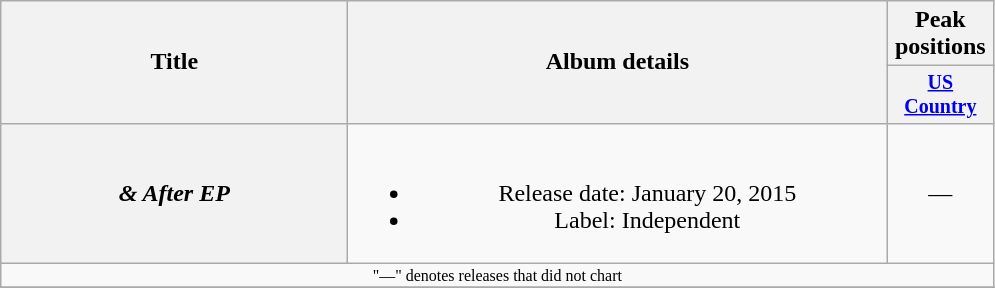<table class="wikitable plainrowheaders" style="text-align:center;">
<tr>
<th rowspan="2" style="width:14em;">Title</th>
<th rowspan="2" style="width:22em;">Album details</th>
<th colspan="2">Peak positions</th>
</tr>
<tr style="font-size:smaller;">
<th width="65"><a href='#'>US Country</a></th>
</tr>
<tr>
<th scope="row"><em>& After EP</em></th>
<td><br><ul><li>Release date: January 20, 2015</li><li>Label: Independent</li></ul></td>
<td>—</td>
</tr>
<tr>
<td colspan="3" style="font-size:8pt">"—" denotes releases that did not chart</td>
</tr>
<tr>
</tr>
</table>
